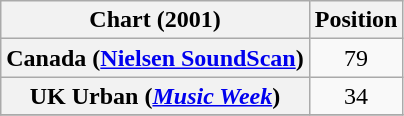<table class="wikitable plainrowheaders" style="text-align:center">
<tr>
<th scope="col">Chart (2001)</th>
<th scope="col">Position</th>
</tr>
<tr>
<th scope="row">Canada (<a href='#'>Nielsen SoundScan</a>)</th>
<td>79</td>
</tr>
<tr>
<th scope="row">UK Urban (<em><a href='#'>Music Week</a></em>)</th>
<td>34</td>
</tr>
<tr>
</tr>
</table>
